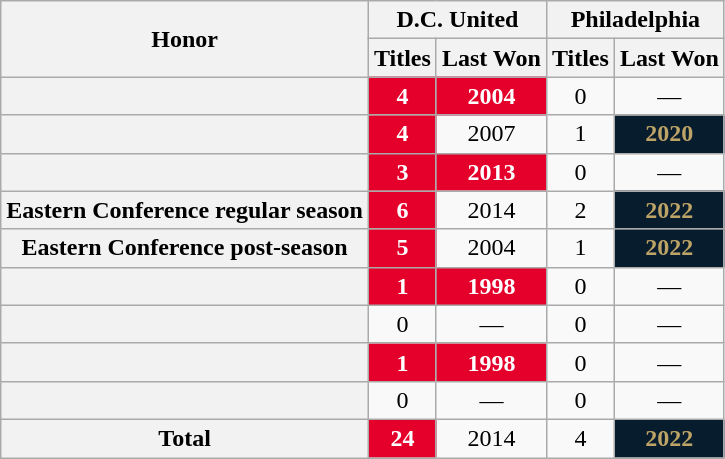<table class="wikitable" style="text-align:center;">
<tr>
<th rowspan="2">Honor</th>
<th colspan="2">D.C. United</th>
<th colspan="2">Philadelphia</th>
</tr>
<tr>
<th>Titles</th>
<th>Last Won</th>
<th>Titles</th>
<th>Last Won</th>
</tr>
<tr>
<th></th>
<td style="text-align:center; background:#E4002B;color:white;"><strong>4</strong></td>
<td style="text-align:center; background:#E4002B;color:white;"><strong>2004</strong></td>
<td>0</td>
<td>—</td>
</tr>
<tr>
<th></th>
<td style="text-align:center; background:#E4002B;color:white;"><strong>4</strong></td>
<td>2007</td>
<td>1</td>
<td style="text-align:center; background:#071C2C;color:#BEA367;"><strong>2020</strong></td>
</tr>
<tr>
<th></th>
<td style="text-align:center; background:#E4002B;color:white;"><strong>3</strong></td>
<td style="text-align:center; background:#E4002B;color:white;"><strong>2013</strong></td>
<td>0</td>
<td>—</td>
</tr>
<tr>
<th>Eastern Conference regular season</th>
<td style="text-align:center; background:#E4002B;color:white;"><strong>6</strong></td>
<td>2014</td>
<td>2</td>
<td style="text-align:center; background:#071C2C;color:#BEA367;"><strong>2022</strong></td>
</tr>
<tr>
<th>Eastern Conference post-season</th>
<td style="text-align:center; background:#E4002B;color:white;"><strong>5</strong></td>
<td>2004</td>
<td>1</td>
<td style="text-align:center; background:#071C2C;color:#BEA367;"><strong>2022</strong></td>
</tr>
<tr>
<th></th>
<td style="text-align:center; background:#E4002B;color:white;"><strong>1</strong></td>
<td style="text-align:center; background:#E4002B;color:white;"><strong>1998</strong></td>
<td>0</td>
<td>—</td>
</tr>
<tr>
<th></th>
<td>0</td>
<td>—</td>
<td>0</td>
<td>—</td>
</tr>
<tr>
<th></th>
<td style="text-align:center; background:#E4002B;color:white;"><strong>1</strong></td>
<td style="text-align:center; background:#E4002B;color:white;"><strong>1998</strong></td>
<td>0</td>
<td>—</td>
</tr>
<tr>
<th></th>
<td>0</td>
<td>—</td>
<td>0</td>
<td>—</td>
</tr>
<tr>
<th>Total</th>
<td style="text-align:center; background:#E4002B;color:white;"><strong>24</strong></td>
<td>2014</td>
<td>4</td>
<td style="text-align:center; background:#071C2C;color:#BEA367;"><strong>2022</strong></td>
</tr>
</table>
